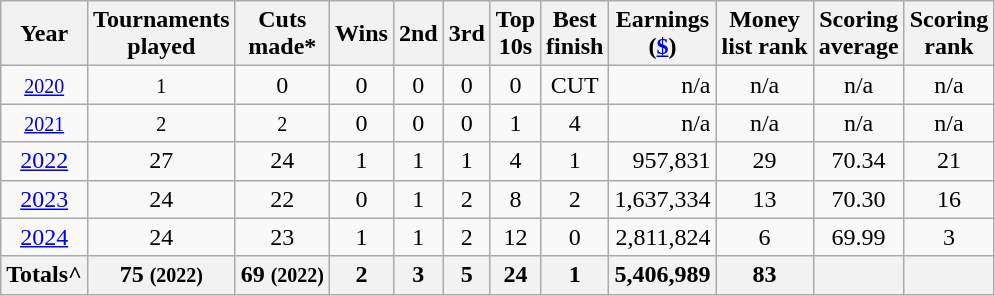<table class="wikitable" style="text-align:center; ">
<tr>
<th>Year</th>
<th>Tournaments <br>played</th>
<th>Cuts <br>made*</th>
<th>Wins</th>
<th>2nd</th>
<th>3rd</th>
<th>Top <br>10s</th>
<th>Best <br>finish</th>
<th>Earnings<br>(<a href='#'>$</a>)</th>
<th>Money<br>list rank</th>
<th>Scoring <br> average</th>
<th>Scoring<br>rank</th>
</tr>
<tr>
<td><small><a href='#'>2020</a></small></td>
<td><small>1</small></td>
<td>0</td>
<td>0</td>
<td>0</td>
<td>0</td>
<td>0</td>
<td>CUT</td>
<td align=right>n/a</td>
<td>n/a</td>
<td>n/a</td>
<td>n/a</td>
</tr>
<tr>
<td><small><a href='#'>2021</a></small></td>
<td><small>2</small></td>
<td><small>2</small></td>
<td>0</td>
<td>0</td>
<td>0</td>
<td>1</td>
<td>4</td>
<td align=right>n/a</td>
<td>n/a</td>
<td>n/a</td>
<td>n/a</td>
</tr>
<tr>
<td><a href='#'>2022</a></td>
<td>27</td>
<td>24</td>
<td>1</td>
<td>1</td>
<td>1</td>
<td>4</td>
<td>1</td>
<td align=right>957,831</td>
<td>29</td>
<td>70.34</td>
<td>21</td>
</tr>
<tr>
<td><a href='#'>2023</a></td>
<td>24</td>
<td>22</td>
<td>0</td>
<td>1</td>
<td>2</td>
<td>8</td>
<td>2</td>
<td align=right>1,637,334</td>
<td>13</td>
<td>70.30</td>
<td>16</td>
</tr>
<tr>
<td><a href='#'>2024</a></td>
<td>24</td>
<td>23</td>
<td>1</td>
<td>1</td>
<td>2</td>
<td>12</td>
<td>0</td>
<td align=right>2,811,824</td>
<td>6</td>
<td>69.99</td>
<td>3</td>
</tr>
<tr>
<th>Totals^</th>
<th>75 <small>(2022)</small>  </th>
<th>69 <small>(2022)</small>  </th>
<th>2   </th>
<th>3   </th>
<th>5   </th>
<th>24   </th>
<th>1  </th>
<th align=right>5,406,989  </th>
<th>83 </th>
<th></th>
<th></th>
</tr>
</table>
